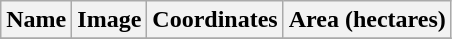<table class="wikitable sortable">
<tr>
<th>Name</th>
<th>Image</th>
<th>Coordinates</th>
<th>Area <strong>(hectares)</strong></th>
</tr>
<tr>
</tr>
</table>
